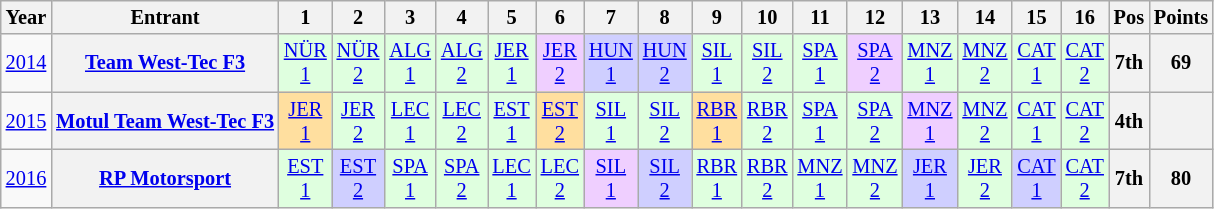<table class="wikitable" style="text-align:center; font-size:85%">
<tr>
<th>Year</th>
<th>Entrant</th>
<th>1</th>
<th>2</th>
<th>3</th>
<th>4</th>
<th>5</th>
<th>6</th>
<th>7</th>
<th>8</th>
<th>9</th>
<th>10</th>
<th>11</th>
<th>12</th>
<th>13</th>
<th>14</th>
<th>15</th>
<th>16</th>
<th>Pos</th>
<th>Points</th>
</tr>
<tr>
<td><a href='#'>2014</a></td>
<th><a href='#'>Team West-Tec F3</a></th>
<td style="background:#DFFFDF;"><a href='#'>NÜR<br>1</a><br></td>
<td style="background:#DFFFDF;"><a href='#'>NÜR<br>2</a><br></td>
<td style="background:#DFFFDF;"><a href='#'>ALG<br>1</a><br></td>
<td style="background:#DFFFDF;"><a href='#'>ALG<br>2</a><br></td>
<td style="background:#DFFFDF;"><a href='#'>JER<br>1</a><br></td>
<td style="background:#EFCFFF;"><a href='#'>JER<br>2</a><br></td>
<td style="background:#CFCFFF;"><a href='#'>HUN<br>1</a><br></td>
<td style="background:#CFCFFF;"><a href='#'>HUN<br>2</a><br></td>
<td style="background:#DFFFDF;"><a href='#'>SIL<br>1</a><br></td>
<td style="background:#DFFFDF;"><a href='#'>SIL<br>2</a><br></td>
<td style="background:#DFFFDF;"><a href='#'>SPA<br>1</a><br></td>
<td style="background:#EFCFFF;"><a href='#'>SPA<br>2</a><br></td>
<td style="background:#DFFFDF;"><a href='#'>MNZ<br>1</a><br></td>
<td style="background:#DFFFDF;"><a href='#'>MNZ<br>2</a><br></td>
<td style="background:#DFFFDF;"><a href='#'>CAT<br>1</a><br></td>
<td style="background:#DFFFDF;"><a href='#'>CAT<br>2</a><br></td>
<th>7th</th>
<th>69</th>
</tr>
<tr>
<td><a href='#'>2015</a></td>
<th><a href='#'>Motul Team West-Tec F3</a></th>
<td style="background:#FFDF9F;"><a href='#'>JER<br>1</a><br></td>
<td style="background:#DFFFDF;"><a href='#'>JER<br>2</a><br></td>
<td style="background:#DFFFDF;"><a href='#'>LEC<br>1</a><br></td>
<td style="background:#DFFFDF;"><a href='#'>LEC<br>2</a><br></td>
<td style="background:#DFFFDF;"><a href='#'>EST<br>1</a><br></td>
<td style="background:#FFDF9F;"><a href='#'>EST<br>2</a><br></td>
<td style="background:#DFFFDF;"><a href='#'>SIL<br>1</a><br></td>
<td style="background:#DFFFDF;"><a href='#'>SIL<br>2</a><br></td>
<td style="background:#FFDF9F;"><a href='#'>RBR<br>1</a><br></td>
<td style="background:#DFFFDF;"><a href='#'>RBR<br>2</a><br></td>
<td style="background:#DFFFDF;"><a href='#'>SPA<br>1</a><br></td>
<td style="background:#DFFFDF;"><a href='#'>SPA<br>2</a><br></td>
<td style="background:#EFCFFF;"><a href='#'>MNZ<br>1</a><br></td>
<td style="background:#DFFFDF;"><a href='#'>MNZ<br>2</a><br></td>
<td style="background:#DFFFDF;"><a href='#'>CAT<br>1</a><br></td>
<td style="background:#DFFFDF;"><a href='#'>CAT<br>2</a><br></td>
<th>4th</th>
<th></th>
</tr>
<tr>
<td><a href='#'>2016</a></td>
<th><a href='#'>RP Motorsport</a></th>
<td style="background:#DFFFDF;"><a href='#'>EST<br>1</a><br></td>
<td style="background:#CFCFFF;"><a href='#'>EST<br>2</a><br></td>
<td style="background:#DFFFDF;"><a href='#'>SPA<br>1</a><br></td>
<td style="background:#DFFFDF;"><a href='#'>SPA<br>2</a><br></td>
<td style="background:#DFFFDF;"><a href='#'>LEC<br>1</a><br></td>
<td style="background:#DFFFDF;"><a href='#'>LEC<br>2</a><br></td>
<td style="background:#EFCFFF;"><a href='#'>SIL<br>1</a><br></td>
<td style="background:#CFCFFF;"><a href='#'>SIL<br>2</a><br></td>
<td style="background:#DFFFDF;"><a href='#'>RBR<br>1</a><br></td>
<td style="background:#DFFFDF;"><a href='#'>RBR<br>2</a><br></td>
<td style="background:#DFFFDF;"><a href='#'>MNZ<br>1</a><br></td>
<td style="background:#DFFFDF;"><a href='#'>MNZ<br>2</a><br></td>
<td style="background:#CFCFFF;"><a href='#'>JER<br>1</a><br></td>
<td style="background:#DFFFDF;"><a href='#'>JER<br>2</a><br></td>
<td style="background:#CFCFFF;"><a href='#'>CAT<br>1</a><br></td>
<td style="background:#DFFFDF;"><a href='#'>CAT<br>2</a><br></td>
<th>7th</th>
<th>80</th>
</tr>
</table>
